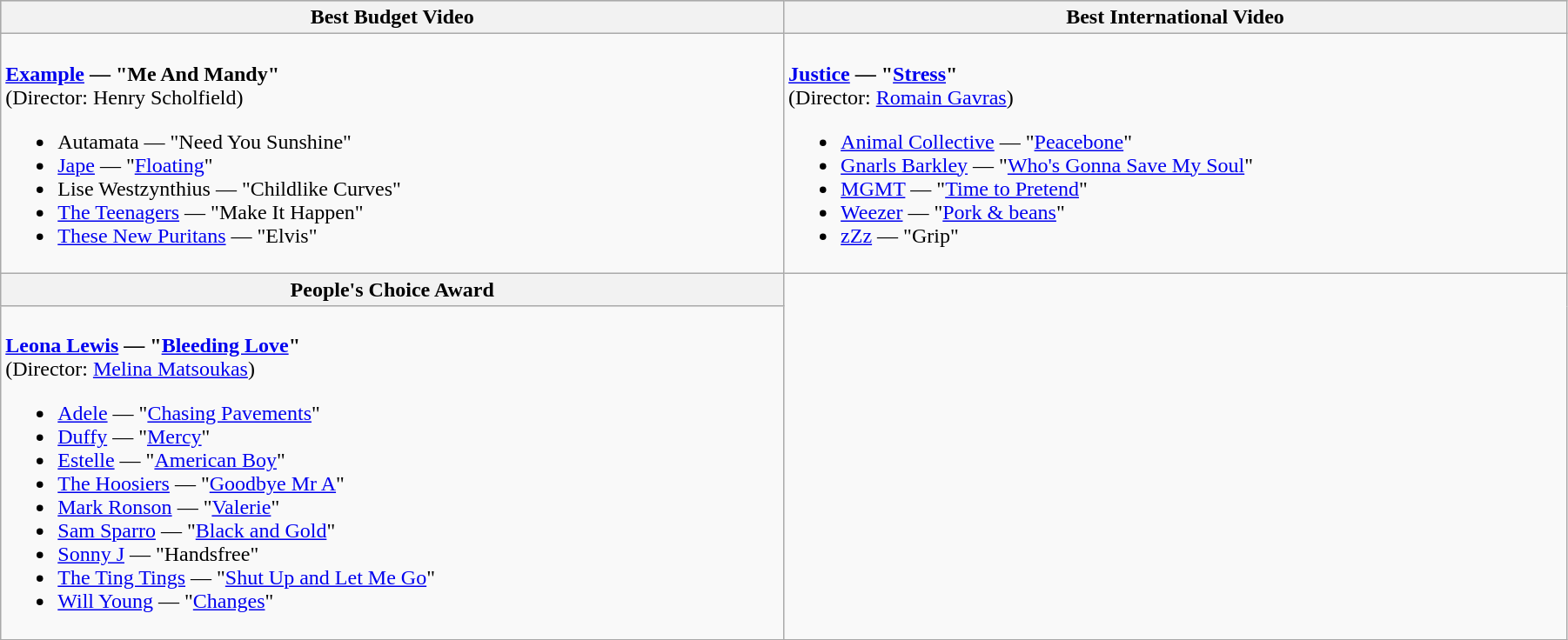<table class="wikitable" style="width:95%">
<tr bgcolor="#bebebe">
<th width="50%">Best Budget Video</th>
<th width="50%">Best International Video</th>
</tr>
<tr>
<td valign="top"><br><strong><a href='#'>Example</a> — "Me And Mandy"</strong> <br> (Director: Henry Scholfield)<ul><li>Autamata — "Need You Sunshine"</li><li><a href='#'>Jape</a> — "<a href='#'>Floating</a>"</li><li>Lise Westzynthius — "Childlike Curves"</li><li><a href='#'>The Teenagers</a> — "Make It Happen"</li><li><a href='#'>These New Puritans</a> — "Elvis"</li></ul></td>
<td valign="top"><br><strong><a href='#'>Justice</a> — "<a href='#'>Stress</a>"</strong> <br> (Director: <a href='#'>Romain Gavras</a>)<ul><li><a href='#'>Animal Collective</a> — "<a href='#'>Peacebone</a>"</li><li><a href='#'>Gnarls Barkley</a> — "<a href='#'>Who's Gonna Save My Soul</a>"</li><li><a href='#'>MGMT</a> — "<a href='#'>Time to Pretend</a>"</li><li><a href='#'>Weezer</a> — "<a href='#'>Pork & beans</a>"</li><li><a href='#'>zZz</a> — "Grip"</li></ul></td>
</tr>
<tr>
<th width="50%">People's Choice Award</th>
</tr>
<tr>
<td valign="top"><br><strong><a href='#'>Leona Lewis</a> — "<a href='#'>Bleeding Love</a>"</strong> <br> (Director: <a href='#'>Melina Matsoukas</a>)<ul><li><a href='#'>Adele</a> — "<a href='#'>Chasing Pavements</a>"</li><li><a href='#'>Duffy</a> — "<a href='#'>Mercy</a>"</li><li><a href='#'>Estelle</a> — "<a href='#'>American Boy</a>"</li><li><a href='#'>The Hoosiers</a> — "<a href='#'>Goodbye Mr A</a>"</li><li><a href='#'>Mark Ronson</a> — "<a href='#'>Valerie</a>"</li><li><a href='#'>Sam Sparro</a> — "<a href='#'>Black and Gold</a>"</li><li><a href='#'>Sonny J</a> — "Handsfree"</li><li><a href='#'>The Ting Tings</a> — "<a href='#'>Shut Up and Let Me Go</a>"</li><li><a href='#'>Will Young</a> — "<a href='#'>Changes</a>"</li></ul></td>
</tr>
<tr>
</tr>
</table>
